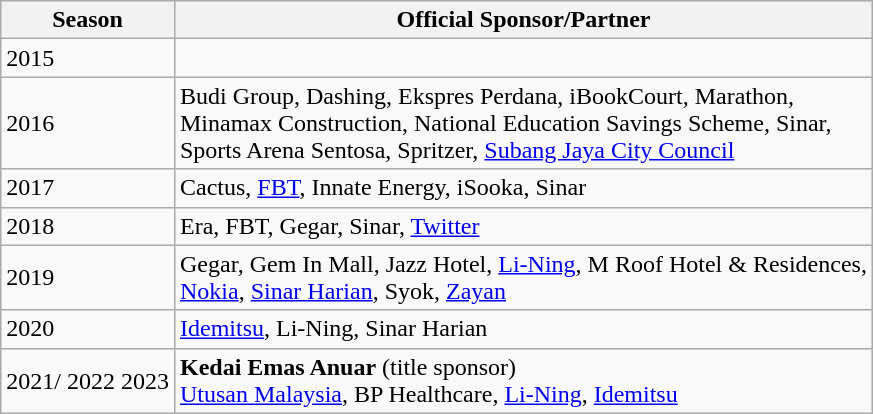<table class="wikitable">
<tr>
<th>Season</th>
<th>Official Sponsor/Partner</th>
</tr>
<tr>
<td>2015</td>
<td></td>
</tr>
<tr>
<td>2016</td>
<td>Budi Group, Dashing, Ekspres Perdana, iBookCourt, Marathon,<br>Minamax Construction, National Education Savings Scheme, Sinar,<br>Sports Arena Sentosa, Spritzer, <a href='#'>Subang Jaya City Council</a></td>
</tr>
<tr>
<td>2017</td>
<td>Cactus, <a href='#'>FBT</a>, Innate Energy, iSooka, Sinar</td>
</tr>
<tr>
<td>2018</td>
<td>Era, FBT, Gegar, Sinar, <a href='#'>Twitter</a></td>
</tr>
<tr>
<td>2019</td>
<td>Gegar, Gem In Mall, Jazz Hotel, <a href='#'>Li-Ning</a>, M Roof Hotel & Residences,<br><a href='#'>Nokia</a>, <a href='#'>Sinar Harian</a>, Syok, <a href='#'>Zayan</a></td>
</tr>
<tr>
<td>2020</td>
<td><a href='#'>Idemitsu</a>, Li-Ning, Sinar Harian</td>
</tr>
<tr>
<td>2021/ 2022 2023</td>
<td><strong>Kedai Emas Anuar</strong> (title sponsor)<br><a href='#'>Utusan Malaysia</a>, BP Healthcare, <a href='#'>Li-Ning</a>, <a href='#'>Idemitsu</a></td>
</tr>
</table>
